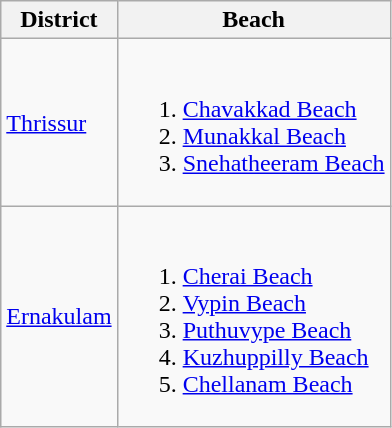<table class="wikitable sortable">
<tr>
<th>District</th>
<th>Beach</th>
</tr>
<tr>
<td><a href='#'>Thrissur</a></td>
<td><br><ol><li><a href='#'>Chavakkad Beach</a></li><li><a href='#'>Munakkal Beach</a></li><li><a href='#'>Snehatheeram Beach</a></li></ol></td>
</tr>
<tr>
<td><a href='#'>Ernakulam</a></td>
<td><br><ol><li><a href='#'>Cherai Beach</a></li><li><a href='#'>Vypin Beach</a></li><li><a href='#'>Puthuvype Beach</a></li><li><a href='#'>Kuzhuppilly Beach</a></li><li><a href='#'>Chellanam Beach</a></li></ol></td>
</tr>
</table>
